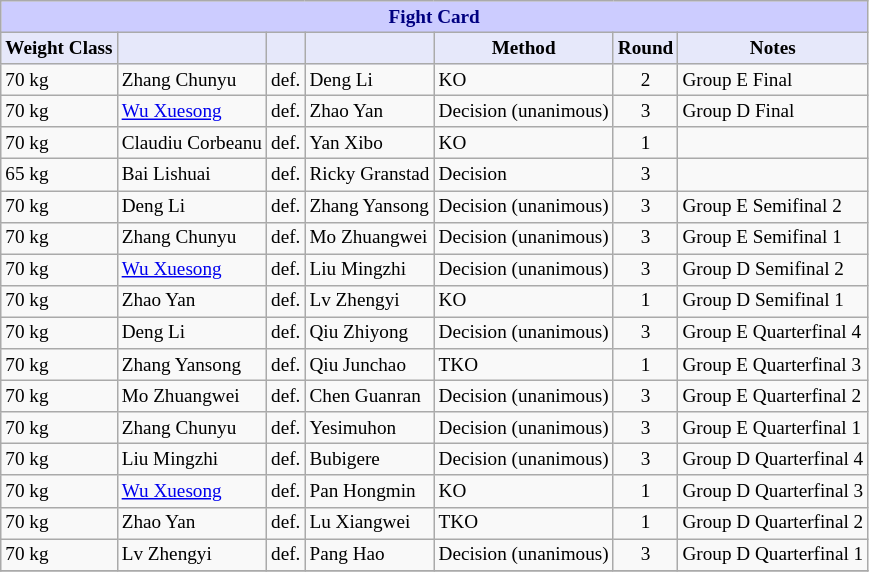<table class="wikitable" style="font-size: 80%;">
<tr>
<th colspan="8" style="background-color: #ccf; color: #000080; text-align: center;"><strong>Fight Card</strong></th>
</tr>
<tr>
<th colspan="1" style="background-color: #E6E8FA; color: #000000; text-align: center;">Weight Class</th>
<th colspan="1" style="background-color: #E6E8FA; color: #000000; text-align: center;"></th>
<th colspan="1" style="background-color: #E6E8FA; color: #000000; text-align: center;"></th>
<th colspan="1" style="background-color: #E6E8FA; color: #000000; text-align: center;"></th>
<th colspan="1" style="background-color: #E6E8FA; color: #000000; text-align: center;">Method</th>
<th colspan="1" style="background-color: #E6E8FA; color: #000000; text-align: center;">Round</th>
<th colspan="1" style="background-color: #E6E8FA; color: #000000; text-align: center;">Notes</th>
</tr>
<tr>
<td>70 kg</td>
<td> Zhang Chunyu</td>
<td align=center>def.</td>
<td> Deng Li</td>
<td>KO</td>
<td align=center>2</td>
<td>Group E Final</td>
</tr>
<tr>
<td>70 kg</td>
<td> <a href='#'>Wu Xuesong</a></td>
<td align=center>def.</td>
<td> Zhao Yan</td>
<td>Decision (unanimous)</td>
<td align=center>3</td>
<td>Group D Final</td>
</tr>
<tr>
<td>70 kg</td>
<td> Claudiu Corbeanu</td>
<td align=center>def.</td>
<td> Yan Xibo</td>
<td>KO</td>
<td align=center>1</td>
<td></td>
</tr>
<tr>
<td>65 kg</td>
<td> Bai Lishuai</td>
<td align=center>def.</td>
<td> Ricky Granstad</td>
<td>Decision</td>
<td align=center>3</td>
<td></td>
</tr>
<tr>
<td>70 kg</td>
<td> Deng Li</td>
<td align=center>def.</td>
<td> Zhang Yansong</td>
<td>Decision (unanimous)</td>
<td align=center>3</td>
<td>Group E Semifinal 2</td>
</tr>
<tr>
<td>70 kg</td>
<td> Zhang Chunyu</td>
<td align=center>def.</td>
<td> Mo Zhuangwei</td>
<td>Decision (unanimous)</td>
<td align=center>3</td>
<td>Group E Semifinal 1</td>
</tr>
<tr>
<td>70 kg</td>
<td> <a href='#'>Wu Xuesong</a></td>
<td align=center>def.</td>
<td> Liu Mingzhi</td>
<td>Decision (unanimous)</td>
<td align=center>3</td>
<td>Group D Semifinal 2</td>
</tr>
<tr>
<td>70 kg</td>
<td> Zhao Yan</td>
<td align=center>def.</td>
<td> Lv Zhengyi</td>
<td>KO</td>
<td align=center>1</td>
<td>Group D Semifinal 1</td>
</tr>
<tr>
<td>70 kg</td>
<td> Deng Li</td>
<td align=center>def.</td>
<td> Qiu Zhiyong</td>
<td>Decision (unanimous)</td>
<td align=center>3</td>
<td>Group E Quarterfinal 4</td>
</tr>
<tr>
<td>70 kg</td>
<td> Zhang Yansong</td>
<td align=center>def.</td>
<td> Qiu Junchao</td>
<td>TKO</td>
<td align=center>1</td>
<td>Group E Quarterfinal 3</td>
</tr>
<tr>
<td>70 kg</td>
<td> Mo Zhuangwei</td>
<td align=center>def.</td>
<td> Chen Guanran</td>
<td>Decision (unanimous)</td>
<td align=center>3</td>
<td>Group E Quarterfinal 2</td>
</tr>
<tr>
<td>70 kg</td>
<td> Zhang Chunyu</td>
<td align=center>def.</td>
<td> Yesimuhon</td>
<td>Decision (unanimous)</td>
<td align=center>3</td>
<td>Group E Quarterfinal 1</td>
</tr>
<tr>
<td>70 kg</td>
<td> Liu Mingzhi</td>
<td align=center>def.</td>
<td> Bubigere</td>
<td>Decision (unanimous)</td>
<td align=center>3</td>
<td>Group D Quarterfinal 4</td>
</tr>
<tr>
<td>70 kg</td>
<td> <a href='#'>Wu Xuesong</a></td>
<td align=center>def.</td>
<td> Pan Hongmin</td>
<td>KO</td>
<td align=center>1</td>
<td>Group D Quarterfinal 3</td>
</tr>
<tr>
<td>70 kg</td>
<td> Zhao Yan</td>
<td align=center>def.</td>
<td> Lu Xiangwei</td>
<td>TKO</td>
<td align=center>1</td>
<td>Group D Quarterfinal 2</td>
</tr>
<tr>
<td>70 kg</td>
<td> Lv Zhengyi</td>
<td align=center>def.</td>
<td> Pang Hao</td>
<td>Decision (unanimous)</td>
<td align=center>3</td>
<td>Group D Quarterfinal 1</td>
</tr>
<tr>
</tr>
</table>
